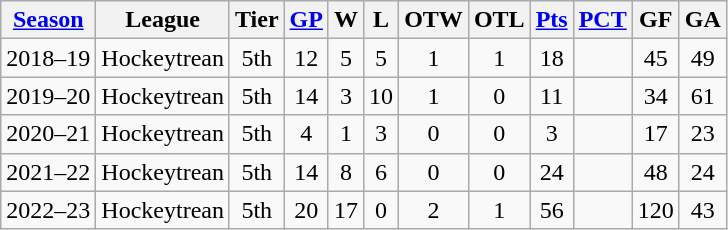<table class="wikitable" style="text-align:center">
<tr>
<th><a href='#'>Season</a></th>
<th>League</th>
<th>Tier</th>
<th><a href='#'>GP</a></th>
<th>W</th>
<th>L</th>
<th>OTW</th>
<th>OTL</th>
<th><a href='#'>Pts</a></th>
<th><a href='#'>PCT</a></th>
<th>GF</th>
<th>GA</th>
</tr>
<tr>
<td>2018–19</td>
<td>Hockeytrean</td>
<td>5th</td>
<td>12</td>
<td>5</td>
<td>5</td>
<td>1</td>
<td>1</td>
<td>18</td>
<td></td>
<td>45</td>
<td>49</td>
</tr>
<tr>
<td>2019–20</td>
<td>Hockeytrean</td>
<td>5th</td>
<td>14</td>
<td>3</td>
<td>10</td>
<td>1</td>
<td>0</td>
<td>11</td>
<td></td>
<td>34</td>
<td>61</td>
</tr>
<tr>
<td>2020–21</td>
<td>Hockeytrean</td>
<td>5th</td>
<td>4</td>
<td>1</td>
<td>3</td>
<td>0</td>
<td>0</td>
<td>3</td>
<td></td>
<td>17</td>
<td>23</td>
</tr>
<tr>
<td>2021–22</td>
<td>Hockeytrean</td>
<td>5th</td>
<td>14</td>
<td>8</td>
<td>6</td>
<td>0</td>
<td>0</td>
<td>24</td>
<td></td>
<td>48</td>
<td>24</td>
</tr>
<tr>
<td>2022–23</td>
<td>Hockeytrean</td>
<td>5th</td>
<td>20</td>
<td>17</td>
<td>0</td>
<td>2</td>
<td>1</td>
<td>56</td>
<td></td>
<td>120</td>
<td>43</td>
</tr>
</table>
